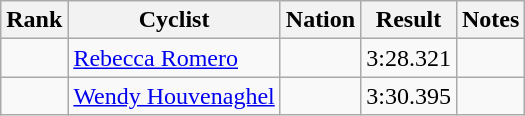<table class="wikitable sortable" style="text-align:center;">
<tr>
<th>Rank</th>
<th>Cyclist</th>
<th>Nation</th>
<th>Result</th>
<th>Notes</th>
</tr>
<tr>
<td></td>
<td align=left><a href='#'>Rebecca Romero</a></td>
<td align=left></td>
<td>3:28.321</td>
<td></td>
</tr>
<tr>
<td></td>
<td align=left><a href='#'>Wendy Houvenaghel</a></td>
<td align=left></td>
<td>3:30.395</td>
<td></td>
</tr>
</table>
